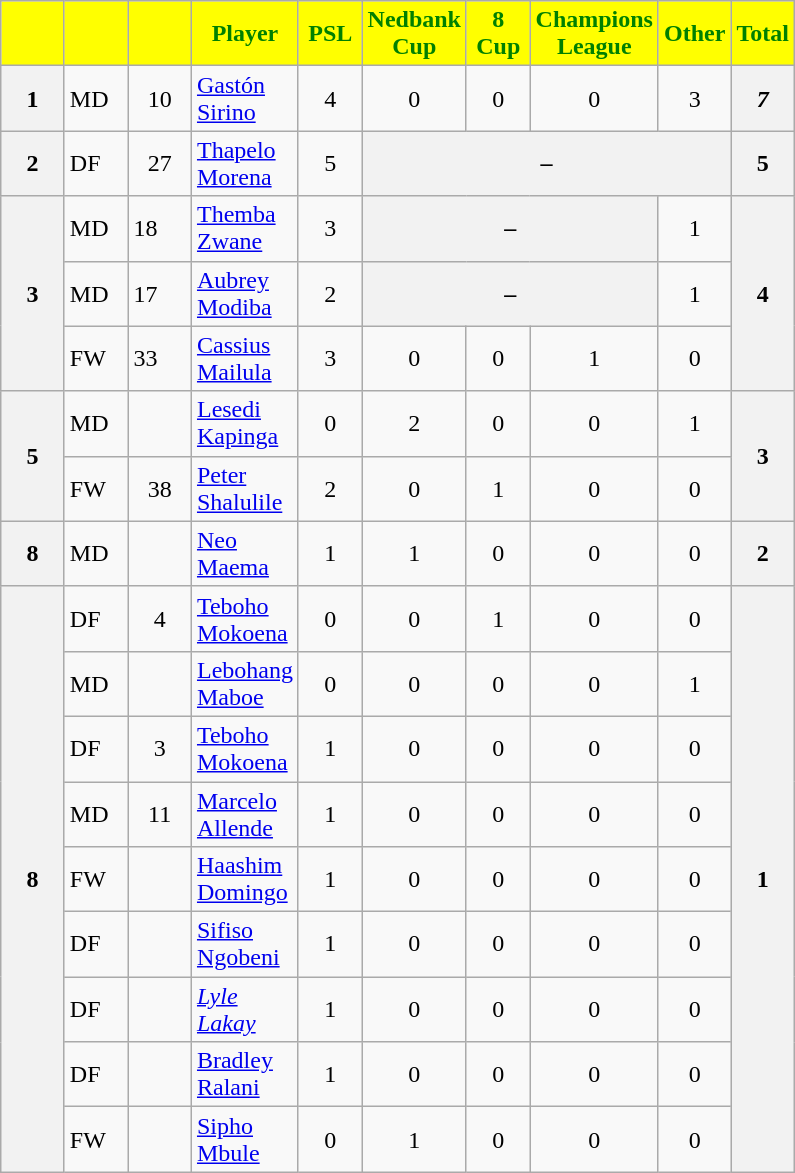<table class ="wikitable sortable" text-align:center;">
<tr>
<th style ="background:yellow; color:green; width:35px;"></th>
<th style ="background:yellow; color:green; width:35px;"></th>
<th style ="background:yellow; color:green; width:35px;"></th>
<th style ="background:yellow; color:green; width:35px;">Player</th>
<th style ="background:yellow; color:green; width:35px;">PSL</th>
<th style ="background:yellow; color:green; width:35px;">Nedbank Cup</th>
<th style ="background:yellow; color:green; width:35px;">8 Cup</th>
<th style ="background:yellow; color:green; width:35px;">Champions League</th>
<th style ="background:yellow; color:green; width:35px;">Other</th>
<th style ="background:yellow; color:green; width:35px;">Total</th>
</tr>
<tr>
<th>1</th>
<td>MD</td>
<td align ="center">10</td>
<td> <a href='#'>Gastón Sirino</a></td>
<td align ="center">4</td>
<td align ="center">0</td>
<td align ="center">0</td>
<td align ="center">0</td>
<td align ="center">3</td>
<th><em>7</em></th>
</tr>
<tr>
<th align ="center">2</th>
<td>DF</td>
<td align ="center">27</td>
<td> <a href='#'>Thapelo Morena</a></td>
<td align ="center">5</td>
<th colspan ="4">–</th>
<th><strong>5</strong></th>
</tr>
<tr>
<th rowspan ="3">3</th>
<td>MD</td>
<td>18</td>
<td> <a href='#'>Themba Zwane</a></td>
<td align ="center">3</td>
<th colspan ="3">–</th>
<td align ="center">1</td>
<th rowspan ="3"><strong>4</strong></th>
</tr>
<tr>
<td>MD</td>
<td>17</td>
<td> <a href='#'>Aubrey Modiba</a></td>
<td align ="center">2</td>
<th colspan ="3">–</th>
<td align ="center">1</td>
</tr>
<tr>
<td>FW</td>
<td>33</td>
<td> <a href='#'>Cassius Mailula</a></td>
<td align ="center">3</td>
<td align ="center">0</td>
<td align ="center">0</td>
<td align ="center">1</td>
<td align ="center">0</td>
</tr>
<tr>
<th rowspan ="2">5</th>
<td>MD</td>
<td></td>
<td> <a href='#'>Lesedi Kapinga</a></td>
<td align ="center">0</td>
<td align ="center">2</td>
<td align ="center">0</td>
<td align ="center">0</td>
<td align ="center">1</td>
<th rowspan ="2">3</th>
</tr>
<tr>
<td>FW</td>
<td align ="center">38</td>
<td> <a href='#'>Peter Shalulile</a></td>
<td align ="center">2</td>
<td align ="center">0</td>
<td align ="center">1</td>
<td align ="center">0</td>
<td align ="center">0</td>
</tr>
<tr>
<th align ="center">8</th>
<td>MD</td>
<td align ="center"></td>
<td> <a href='#'>Neo Maema</a></td>
<td align ="center">1</td>
<td align ="center">1</td>
<td align ="center">0</td>
<td align ="center">0</td>
<td align ="center">0</td>
<th align ="center">2</th>
</tr>
<tr>
<th rowspan ="10">8</th>
<td>DF</td>
<td align ="center">4</td>
<td> <a href='#'>Teboho Mokoena</a></td>
<td align ="center">0</td>
<td align ="center">0</td>
<td align ="center">1</td>
<td align ="center">0</td>
<td align ="center">0</td>
<th rowspan ="10">1</th>
</tr>
<tr>
<td>MD</td>
<td align ="center"></td>
<td> <a href='#'>Lebohang Maboe</a></td>
<td align ="center">0</td>
<td align ="center">0</td>
<td align ="center">0</td>
<td align ="center">0</td>
<td align ="center">1</td>
</tr>
<tr>
<td>DF</td>
<td align ="center">3</td>
<td> <a href='#'>Teboho Mokoena</a></td>
<td align ="center">1</td>
<td align ="center">0</td>
<td align ="center">0</td>
<td align ="center">0</td>
<td align ="center">0</td>
</tr>
<tr>
<td>MD</td>
<td align ="center">11</td>
<td> <a href='#'>Marcelo Allende</a></td>
<td align ="center">1</td>
<td align ="center">0</td>
<td align ="center">0</td>
<td align ="center">0</td>
<td align ="center">0</td>
</tr>
<tr>
<td>FW</td>
<td align ="center"></td>
<td> <a href='#'>Haashim Domingo</a></td>
<td align ="center">1</td>
<td align ="center">0</td>
<td align ="center">0</td>
<td align ="center">0</td>
<td align ="center">0</td>
</tr>
<tr>
<td>DF</td>
<td align ="center"></td>
<td> <a href='#'>Sifiso Ngobeni</a></td>
<td align ="center">1</td>
<td align ="center">0</td>
<td align ="center">0</td>
<td align ="center">0</td>
<td align ="center">0</td>
</tr>
<tr>
<td>DF</td>
<td></td>
<td><em> <a href='#'>Lyle Lakay</a></em></td>
<td align ="center">1</td>
<td align ="center">0</td>
<td align ="center">0</td>
<td align ="center">0</td>
<td align ="center">0</td>
</tr>
<tr>
<td>DF</td>
<td align ="center"></td>
<td> <a href='#'>Bradley Ralani</a></td>
<td align ="center">1</td>
<td align ="center">0</td>
<td align ="center">0</td>
<td align ="center">0</td>
<td align ="center">0</td>
</tr>
<tr>
<td>FW</td>
<td align ="center"></td>
<td> <a href='#'>Sipho Mbule</a></td>
<td align ="center">0</td>
<td align ="center">1</td>
<td align ="center">0</td>
<td align ="center">0</td>
<td align ="center">0</td>
</tr>
</table>
